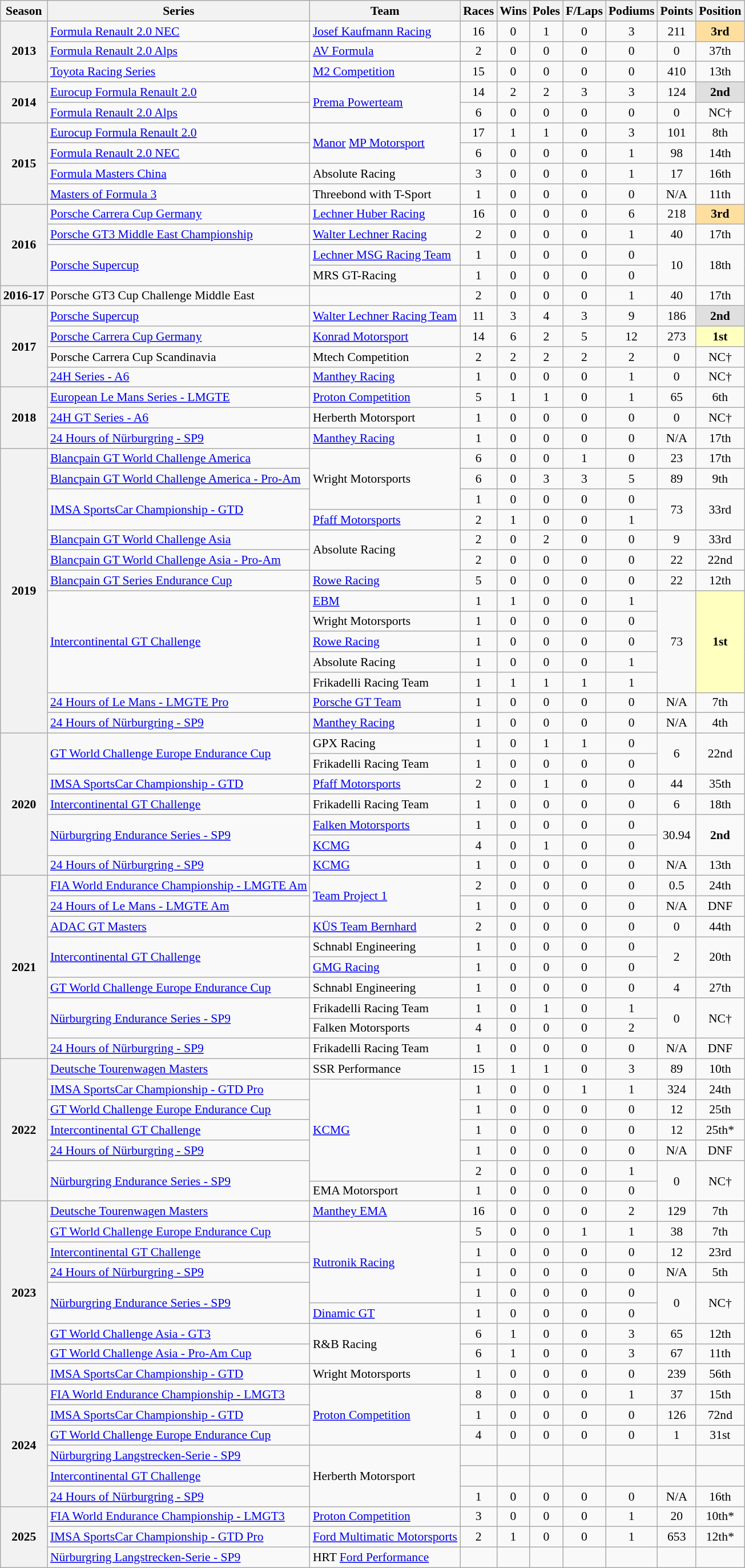<table class="wikitable" style="font-size: 90%; text-align:center">
<tr>
<th>Season</th>
<th>Series</th>
<th>Team</th>
<th>Races</th>
<th>Wins</th>
<th>Poles</th>
<th>F/Laps</th>
<th>Podiums</th>
<th>Points</th>
<th>Position</th>
</tr>
<tr>
<th rowspan=3>2013</th>
<td align=left><a href='#'>Formula Renault 2.0 NEC</a></td>
<td align=left><a href='#'>Josef Kaufmann Racing</a></td>
<td>16</td>
<td>0</td>
<td>1</td>
<td>0</td>
<td>3</td>
<td>211</td>
<td style="background:#FFDF9F;"><strong>3rd</strong></td>
</tr>
<tr>
<td align=left><a href='#'>Formula Renault 2.0 Alps</a></td>
<td align=left><a href='#'>AV Formula</a></td>
<td>2</td>
<td>0</td>
<td>0</td>
<td>0</td>
<td>0</td>
<td>0</td>
<td>37th</td>
</tr>
<tr>
<td align=left><a href='#'>Toyota Racing Series</a></td>
<td align=left><a href='#'>M2 Competition</a></td>
<td>15</td>
<td>0</td>
<td>0</td>
<td>0</td>
<td>0</td>
<td>410</td>
<td>13th</td>
</tr>
<tr>
<th rowspan=2>2014</th>
<td align=left><a href='#'>Eurocup Formula Renault 2.0</a></td>
<td align=left rowspan=2><a href='#'>Prema Powerteam</a></td>
<td>14</td>
<td>2</td>
<td>2</td>
<td>3</td>
<td>3</td>
<td>124</td>
<td style="background:#DFDFDF;"><strong>2nd</strong></td>
</tr>
<tr>
<td align=left><a href='#'>Formula Renault 2.0 Alps</a></td>
<td>6</td>
<td>0</td>
<td>0</td>
<td>0</td>
<td>0</td>
<td>0</td>
<td>NC†</td>
</tr>
<tr>
<th rowspan=4>2015</th>
<td align=left><a href='#'>Eurocup Formula Renault 2.0</a></td>
<td align=left rowspan=2><a href='#'>Manor</a> <a href='#'>MP Motorsport</a></td>
<td>17</td>
<td>1</td>
<td>1</td>
<td>0</td>
<td>3</td>
<td>101</td>
<td>8th</td>
</tr>
<tr>
<td align=left><a href='#'>Formula Renault 2.0 NEC</a></td>
<td>6</td>
<td>0</td>
<td>0</td>
<td>0</td>
<td>1</td>
<td>98</td>
<td>14th</td>
</tr>
<tr>
<td align=left><a href='#'>Formula Masters China</a></td>
<td align=left>Absolute Racing</td>
<td>3</td>
<td>0</td>
<td>0</td>
<td>0</td>
<td>1</td>
<td>17</td>
<td>16th</td>
</tr>
<tr>
<td align=left><a href='#'>Masters of Formula 3</a></td>
<td align=left>Threebond with T-Sport</td>
<td>1</td>
<td>0</td>
<td>0</td>
<td>0</td>
<td>0</td>
<td>N/A</td>
<td>11th</td>
</tr>
<tr>
<th rowspan=4>2016</th>
<td align=left><a href='#'>Porsche Carrera Cup Germany</a></td>
<td align=left><a href='#'>Lechner Huber Racing</a></td>
<td>16</td>
<td>0</td>
<td>0</td>
<td>0</td>
<td>6</td>
<td>218</td>
<td style="background:#FFDF9F;"><strong>3rd</strong></td>
</tr>
<tr>
<td align=left><a href='#'>Porsche GT3 Middle East Championship</a></td>
<td align=left><a href='#'>Walter Lechner Racing</a></td>
<td>2</td>
<td>0</td>
<td>0</td>
<td>0</td>
<td>1</td>
<td>40</td>
<td>17th</td>
</tr>
<tr>
<td rowspan=2 align=left><a href='#'>Porsche Supercup</a></td>
<td align=left><a href='#'>Lechner MSG Racing Team</a></td>
<td>1</td>
<td>0</td>
<td>0</td>
<td>0</td>
<td>0</td>
<td rowspan=2>10</td>
<td rowspan=2>18th</td>
</tr>
<tr>
<td align=left>MRS GT-Racing</td>
<td>1</td>
<td>0</td>
<td>0</td>
<td>0</td>
<td>0</td>
</tr>
<tr>
<th>2016-17</th>
<td align=left>Porsche GT3 Cup Challenge Middle East</td>
<td></td>
<td>2</td>
<td>0</td>
<td>0</td>
<td>0</td>
<td>1</td>
<td>40</td>
<td>17th</td>
</tr>
<tr>
<th rowspan="4">2017</th>
<td align=left><a href='#'>Porsche Supercup</a></td>
<td align=left><a href='#'>Walter Lechner Racing Team</a></td>
<td>11</td>
<td>3</td>
<td>4</td>
<td>3</td>
<td>9</td>
<td>186</td>
<td style="background:#DFDFDF;"><strong>2nd</strong></td>
</tr>
<tr>
<td align=left><a href='#'>Porsche Carrera Cup Germany</a></td>
<td align=left><a href='#'>Konrad Motorsport</a></td>
<td>14</td>
<td>6</td>
<td>2</td>
<td>5</td>
<td>12</td>
<td>273</td>
<td style="background:#FFFFBF;"><strong>1st</strong></td>
</tr>
<tr>
<td align=left>Porsche Carrera Cup Scandinavia</td>
<td align=left>Mtech Competition</td>
<td>2</td>
<td>2</td>
<td>2</td>
<td>2</td>
<td>2</td>
<td>0</td>
<td>NC†</td>
</tr>
<tr>
<td align=left><a href='#'>24H Series - A6</a></td>
<td align=left><a href='#'>Manthey Racing</a></td>
<td>1</td>
<td>0</td>
<td>0</td>
<td>0</td>
<td>1</td>
<td>0</td>
<td>NC†</td>
</tr>
<tr>
<th rowspan="3">2018</th>
<td align=left><a href='#'>European Le Mans Series - LMGTE</a></td>
<td align=left><a href='#'>Proton Competition</a></td>
<td>5</td>
<td>1</td>
<td>1</td>
<td>0</td>
<td>1</td>
<td>65</td>
<td>6th</td>
</tr>
<tr>
<td align=left><a href='#'>24H GT Series - A6</a></td>
<td align=left>Herberth Motorsport</td>
<td>1</td>
<td>0</td>
<td>0</td>
<td>0</td>
<td>0</td>
<td>0</td>
<td>NC†</td>
</tr>
<tr>
<td align=left><a href='#'>24 Hours of Nürburgring - SP9</a></td>
<td align=left><a href='#'>Manthey Racing</a></td>
<td>1</td>
<td>0</td>
<td>0</td>
<td>0</td>
<td>0</td>
<td>N/A</td>
<td>17th</td>
</tr>
<tr>
<th rowspan="14">2019</th>
<td align="left"><a href='#'>Blancpain GT World Challenge America</a></td>
<td rowspan="3" align="left">Wright Motorsports</td>
<td>6</td>
<td>0</td>
<td>0</td>
<td>1</td>
<td>0</td>
<td>23</td>
<td>17th</td>
</tr>
<tr>
<td align=left><a href='#'>Blancpain GT World Challenge America - Pro-Am</a></td>
<td>6</td>
<td>0</td>
<td>3</td>
<td>3</td>
<td>5</td>
<td>89</td>
<td>9th</td>
</tr>
<tr>
<td align=left rowspan=2><a href='#'>IMSA SportsCar Championship - GTD</a></td>
<td>1</td>
<td>0</td>
<td>0</td>
<td>0</td>
<td>0</td>
<td rowspan=2>73</td>
<td rowspan=2>33rd</td>
</tr>
<tr>
<td align=left><a href='#'>Pfaff Motorsports</a></td>
<td>2</td>
<td>1</td>
<td>0</td>
<td>0</td>
<td>1</td>
</tr>
<tr>
<td align=left><a href='#'>Blancpain GT World Challenge Asia</a></td>
<td align=left rowspan=2>Absolute Racing</td>
<td>2</td>
<td>0</td>
<td>2</td>
<td>0</td>
<td>0</td>
<td>9</td>
<td>33rd</td>
</tr>
<tr>
<td align=left><a href='#'>Blancpain GT World Challenge Asia - Pro-Am</a></td>
<td>2</td>
<td>0</td>
<td>0</td>
<td>0</td>
<td>0</td>
<td>22</td>
<td>22nd</td>
</tr>
<tr>
<td align=left><a href='#'>Blancpain GT Series Endurance Cup</a></td>
<td align=left><a href='#'>Rowe Racing</a></td>
<td>5</td>
<td>0</td>
<td>0</td>
<td>0</td>
<td>0</td>
<td>22</td>
<td>12th</td>
</tr>
<tr>
<td rowspan="5" align="left"><a href='#'>Intercontinental GT Challenge</a></td>
<td align=left><a href='#'>EBM</a></td>
<td>1</td>
<td>1</td>
<td>0</td>
<td>0</td>
<td>1</td>
<td rowspan="5">73</td>
<td rowspan="5" style="background:#FFFFBF;"><strong>1st</strong></td>
</tr>
<tr>
<td align=left>Wright Motorsports</td>
<td>1</td>
<td>0</td>
<td>0</td>
<td>0</td>
<td>0</td>
</tr>
<tr>
<td align=left><a href='#'>Rowe Racing</a></td>
<td>1</td>
<td>0</td>
<td>0</td>
<td>0</td>
<td>0</td>
</tr>
<tr>
<td align=left>Absolute Racing</td>
<td>1</td>
<td>0</td>
<td>0</td>
<td>0</td>
<td>1</td>
</tr>
<tr>
<td align=left>Frikadelli Racing Team</td>
<td>1</td>
<td>1</td>
<td>1</td>
<td>1</td>
<td>1</td>
</tr>
<tr>
<td align=left><a href='#'>24 Hours of Le Mans - LMGTE Pro</a></td>
<td align=left><a href='#'>Porsche GT Team</a></td>
<td>1</td>
<td>0</td>
<td>0</td>
<td>0</td>
<td>0</td>
<td>N/A</td>
<td>7th</td>
</tr>
<tr>
<td align=left><a href='#'>24 Hours of Nürburgring - SP9</a></td>
<td align=left><a href='#'>Manthey Racing</a></td>
<td>1</td>
<td>0</td>
<td>0</td>
<td>0</td>
<td>0</td>
<td>N/A</td>
<td>4th</td>
</tr>
<tr>
<th rowspan="7">2020</th>
<td rowspan="2" align="left"><a href='#'>GT World Challenge Europe Endurance Cup</a></td>
<td align="left">GPX Racing</td>
<td>1</td>
<td>0</td>
<td>1</td>
<td>1</td>
<td>0</td>
<td rowspan="2">6</td>
<td rowspan="2">22nd</td>
</tr>
<tr>
<td align="left">Frikadelli Racing Team</td>
<td>1</td>
<td>0</td>
<td>0</td>
<td>0</td>
<td>0</td>
</tr>
<tr>
<td align=left><a href='#'>IMSA SportsCar Championship - GTD</a></td>
<td align=left><a href='#'>Pfaff Motorsports</a></td>
<td>2</td>
<td>0</td>
<td>1</td>
<td>0</td>
<td>0</td>
<td>44</td>
<td>35th</td>
</tr>
<tr>
<td align=left><a href='#'>Intercontinental GT Challenge</a></td>
<td align=left>Frikadelli Racing Team</td>
<td>1</td>
<td>0</td>
<td>0</td>
<td>0</td>
<td>0</td>
<td>6</td>
<td>18th</td>
</tr>
<tr>
<td rowspan="2" align=left><a href='#'>Nürburgring Endurance Series - SP9</a></td>
<td align=left><a href='#'>Falken Motorsports</a></td>
<td>1</td>
<td>0</td>
<td>0</td>
<td>0</td>
<td>0</td>
<td rowspan="2">30.94</td>
<td rowspan="2"><strong>2nd</strong></td>
</tr>
<tr>
<td align=left><a href='#'>KCMG</a></td>
<td>4</td>
<td>0</td>
<td>1</td>
<td>0</td>
<td>0</td>
</tr>
<tr>
<td align=left><a href='#'>24 Hours of Nürburgring - SP9</a></td>
<td align=left><a href='#'>KCMG</a></td>
<td>1</td>
<td>0</td>
<td>0</td>
<td>0</td>
<td>0</td>
<td>N/A</td>
<td>13th</td>
</tr>
<tr>
<th rowspan="9">2021</th>
<td align="left"><a href='#'>FIA World Endurance Championship - LMGTE Am</a></td>
<td rowspan="2" align="left"><a href='#'>Team Project 1</a></td>
<td>2</td>
<td>0</td>
<td>0</td>
<td>0</td>
<td>0</td>
<td>0.5</td>
<td>24th</td>
</tr>
<tr>
<td align=left><a href='#'>24 Hours of Le Mans - LMGTE Am</a></td>
<td>1</td>
<td>0</td>
<td>0</td>
<td>0</td>
<td>0</td>
<td>N/A</td>
<td>DNF</td>
</tr>
<tr>
<td align=left><a href='#'>ADAC GT Masters</a></td>
<td align=left><a href='#'>KÜS Team Bernhard</a></td>
<td>2</td>
<td>0</td>
<td>0</td>
<td>0</td>
<td>0</td>
<td>0</td>
<td>44th</td>
</tr>
<tr>
<td rowspan="2" align=left><a href='#'>Intercontinental GT Challenge</a></td>
<td align=left>Schnabl Engineering</td>
<td>1</td>
<td>0</td>
<td>0</td>
<td>0</td>
<td>0</td>
<td rowspan="2">2</td>
<td rowspan="2">20th</td>
</tr>
<tr>
<td align=left><a href='#'>GMG Racing</a></td>
<td>1</td>
<td>0</td>
<td>0</td>
<td>0</td>
<td>0</td>
</tr>
<tr>
<td align=left><a href='#'>GT World Challenge Europe Endurance Cup</a></td>
<td align=left>Schnabl Engineering</td>
<td>1</td>
<td>0</td>
<td>0</td>
<td>0</td>
<td>0</td>
<td>4</td>
<td>27th</td>
</tr>
<tr>
<td rowspan="2" align=left><a href='#'>Nürburgring Endurance Series - SP9</a></td>
<td align=left>Frikadelli Racing Team</td>
<td>1</td>
<td>0</td>
<td>1</td>
<td>0</td>
<td>1</td>
<td rowspan="2">0</td>
<td rowspan="2">NC†</td>
</tr>
<tr>
<td align=left>Falken Motorsports</td>
<td>4</td>
<td>0</td>
<td>0</td>
<td>0</td>
<td>2</td>
</tr>
<tr>
<td align=left><a href='#'>24 Hours of Nürburgring - SP9</a></td>
<td align=left>Frikadelli Racing Team</td>
<td>1</td>
<td>0</td>
<td>0</td>
<td>0</td>
<td>0</td>
<td>N/A</td>
<td>DNF</td>
</tr>
<tr>
<th rowspan="7">2022</th>
<td align="left"><a href='#'>Deutsche Tourenwagen Masters</a></td>
<td align="left">SSR Performance</td>
<td>15</td>
<td>1</td>
<td>1</td>
<td>0</td>
<td>3</td>
<td>89</td>
<td>10th</td>
</tr>
<tr>
<td align="left"><a href='#'>IMSA SportsCar Championship - GTD Pro</a></td>
<td rowspan="5" align="left"><a href='#'>KCMG</a></td>
<td>1</td>
<td>0</td>
<td>0</td>
<td>1</td>
<td>1</td>
<td>324</td>
<td>24th</td>
</tr>
<tr>
<td align=left><a href='#'>GT World Challenge Europe Endurance Cup</a></td>
<td>1</td>
<td>0</td>
<td>0</td>
<td>0</td>
<td>0</td>
<td>12</td>
<td>25th</td>
</tr>
<tr>
<td align=left><a href='#'>Intercontinental GT Challenge</a></td>
<td>1</td>
<td>0</td>
<td>0</td>
<td>0</td>
<td>0</td>
<td>12</td>
<td>25th*</td>
</tr>
<tr>
<td align=left><a href='#'>24 Hours of Nürburgring - SP9</a></td>
<td>1</td>
<td>0</td>
<td>0</td>
<td>0</td>
<td>0</td>
<td>N/A</td>
<td>DNF</td>
</tr>
<tr>
<td rowspan="2"  align="left"><a href='#'>Nürburgring Endurance Series - SP9</a></td>
<td>2</td>
<td>0</td>
<td>0</td>
<td>0</td>
<td>1</td>
<td rowspan="2">0</td>
<td rowspan="2">NC†</td>
</tr>
<tr>
<td align="left">EMA Motorsport</td>
<td>1</td>
<td>0</td>
<td>0</td>
<td>0</td>
<td>0</td>
</tr>
<tr>
<th rowspan="9">2023</th>
<td align="left"><a href='#'>Deutsche Tourenwagen Masters</a></td>
<td align="left"><a href='#'>Manthey EMA</a></td>
<td>16</td>
<td>0</td>
<td>0</td>
<td>0</td>
<td>2</td>
<td>129</td>
<td>7th</td>
</tr>
<tr>
<td align="left"><a href='#'>GT World Challenge Europe Endurance Cup</a></td>
<td rowspan="4" align="left"><a href='#'>Rutronik Racing</a></td>
<td>5</td>
<td>0</td>
<td>0</td>
<td>1</td>
<td>1</td>
<td>38</td>
<td>7th</td>
</tr>
<tr>
<td align=left><a href='#'>Intercontinental GT Challenge</a></td>
<td>1</td>
<td>0</td>
<td>0</td>
<td>0</td>
<td>0</td>
<td>12</td>
<td>23rd</td>
</tr>
<tr>
<td align=left><a href='#'>24 Hours of Nürburgring - SP9</a></td>
<td>1</td>
<td>0</td>
<td>0</td>
<td>0</td>
<td>0</td>
<td>N/A</td>
<td>5th</td>
</tr>
<tr>
<td rowspan="2" align="left"><a href='#'>Nürburgring Endurance Series - SP9</a></td>
<td>1</td>
<td>0</td>
<td>0</td>
<td>0</td>
<td>0</td>
<td rowspan="2">0</td>
<td rowspan="2">NC†</td>
</tr>
<tr>
<td align="left"><a href='#'>Dinamic GT</a></td>
<td>1</td>
<td>0</td>
<td>0</td>
<td>0</td>
<td>0</td>
</tr>
<tr>
<td align=left><a href='#'>GT World Challenge Asia - GT3</a></td>
<td align=left rowspan=2>R&B Racing</td>
<td>6</td>
<td>1</td>
<td>0</td>
<td>0</td>
<td>3</td>
<td>65</td>
<td>12th</td>
</tr>
<tr>
<td align=left><a href='#'>GT World Challenge Asia - Pro-Am Cup</a></td>
<td>6</td>
<td>1</td>
<td>0</td>
<td>0</td>
<td>3</td>
<td>67</td>
<td>11th</td>
</tr>
<tr>
<td align="left"><a href='#'>IMSA SportsCar Championship - GTD</a></td>
<td align="left">Wright Motorsports</td>
<td>1</td>
<td>0</td>
<td>0</td>
<td>0</td>
<td>0</td>
<td>239</td>
<td>56th</td>
</tr>
<tr>
<th rowspan="6">2024</th>
<td align=left><a href='#'>FIA World Endurance Championship - LMGT3</a></td>
<td align=left rowspan=3><a href='#'>Proton Competition</a></td>
<td>8</td>
<td>0</td>
<td>0</td>
<td>0</td>
<td>1</td>
<td>37</td>
<td>15th</td>
</tr>
<tr>
<td align=left><a href='#'>IMSA SportsCar Championship - GTD</a></td>
<td>1</td>
<td>0</td>
<td>0</td>
<td>0</td>
<td>0</td>
<td>126</td>
<td>72nd</td>
</tr>
<tr>
<td align=left><a href='#'>GT World Challenge Europe Endurance Cup</a></td>
<td>4</td>
<td>0</td>
<td>0</td>
<td>0</td>
<td>0</td>
<td>1</td>
<td>31st</td>
</tr>
<tr>
<td align=left><a href='#'>Nürburgring Langstrecken-Serie - SP9</a></td>
<td rowspan="3" align="left">Herberth Motorsport</td>
<td></td>
<td></td>
<td></td>
<td></td>
<td></td>
<td></td>
<td></td>
</tr>
<tr>
<td align=left><a href='#'>Intercontinental GT Challenge</a></td>
<td></td>
<td></td>
<td></td>
<td></td>
<td></td>
<td></td>
<td></td>
</tr>
<tr>
<td align=left><a href='#'>24 Hours of Nürburgring - SP9</a></td>
<td>1</td>
<td>0</td>
<td>0</td>
<td>0</td>
<td>0</td>
<td>N/A</td>
<td>16th</td>
</tr>
<tr>
<th rowspan="3">2025</th>
<td align=left><a href='#'>FIA World Endurance Championship - LMGT3</a></td>
<td align=left><a href='#'>Proton Competition</a></td>
<td>3</td>
<td>0</td>
<td>0</td>
<td>0</td>
<td>1</td>
<td>20</td>
<td>10th*</td>
</tr>
<tr>
<td align=left><a href='#'>IMSA SportsCar Championship - GTD Pro</a></td>
<td align=left><a href='#'>Ford Multimatic Motorsports</a></td>
<td>2</td>
<td>1</td>
<td>0</td>
<td>0</td>
<td>1</td>
<td>653</td>
<td>12th*</td>
</tr>
<tr>
<td align=left><a href='#'>Nürburgring Langstrecken-Serie - SP9</a></td>
<td align=left>HRT <a href='#'>Ford Performance</a></td>
<td></td>
<td></td>
<td></td>
<td></td>
<td></td>
<td></td>
<td></td>
</tr>
</table>
